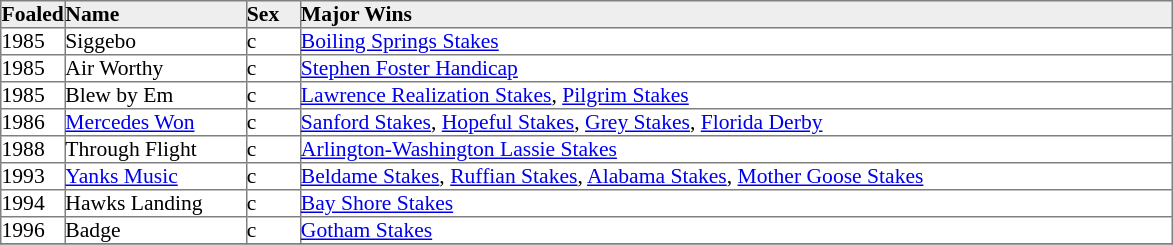<table border="1" cellpadding="0" style="border-collapse: collapse; font-size:90%">
<tr style="background:#eee;">
<td style="width:35px;"><strong>Foaled</strong></td>
<td style="width:120px;"><strong>Name</strong></td>
<td style="width:35px;"><strong>Sex</strong></td>
<td style="width:580px;"><strong>Major Wins</strong></td>
</tr>
<tr>
<td>1985</td>
<td>Siggebo</td>
<td>c</td>
<td><a href='#'>Boiling Springs Stakes</a></td>
</tr>
<tr>
<td>1985</td>
<td>Air Worthy</td>
<td>c</td>
<td><a href='#'>Stephen Foster Handicap</a></td>
</tr>
<tr>
<td>1985</td>
<td>Blew by Em</td>
<td>c</td>
<td><a href='#'>Lawrence Realization Stakes</a>, <a href='#'>Pilgrim Stakes</a></td>
</tr>
<tr>
<td>1986</td>
<td><a href='#'>Mercedes Won</a></td>
<td>c</td>
<td><a href='#'>Sanford Stakes</a>, <a href='#'>Hopeful Stakes</a>, <a href='#'>Grey Stakes</a>, <a href='#'>Florida Derby</a></td>
</tr>
<tr>
<td>1988</td>
<td>Through Flight</td>
<td>c</td>
<td><a href='#'>Arlington-Washington Lassie Stakes</a></td>
</tr>
<tr>
<td>1993</td>
<td><a href='#'>Yanks Music</a></td>
<td>c</td>
<td><a href='#'>Beldame Stakes</a>, <a href='#'>Ruffian Stakes</a>, <a href='#'>Alabama Stakes</a>, <a href='#'>Mother Goose Stakes</a></td>
</tr>
<tr>
<td>1994</td>
<td>Hawks Landing</td>
<td>c</td>
<td><a href='#'>Bay Shore Stakes</a></td>
</tr>
<tr>
<td>1996</td>
<td>Badge</td>
<td>c</td>
<td><a href='#'>Gotham Stakes</a></td>
</tr>
<tr>
</tr>
</table>
